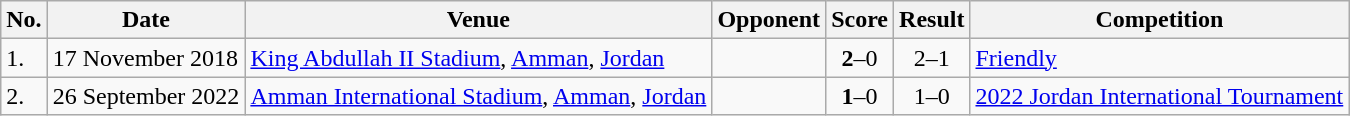<table class="wikitable" style="font-size:100%;">
<tr>
<th>No.</th>
<th>Date</th>
<th>Venue</th>
<th>Opponent</th>
<th>Score</th>
<th>Result</th>
<th>Competition</th>
</tr>
<tr>
<td>1.</td>
<td>17 November 2018</td>
<td><a href='#'>King Abdullah II Stadium</a>, <a href='#'>Amman</a>, <a href='#'>Jordan</a></td>
<td></td>
<td align=center><strong>2</strong>–0</td>
<td align=center>2–1</td>
<td><a href='#'>Friendly</a></td>
</tr>
<tr>
<td>2.</td>
<td>26 September 2022</td>
<td><a href='#'>Amman International Stadium</a>, <a href='#'>Amman</a>, <a href='#'>Jordan</a></td>
<td></td>
<td align=center><strong>1</strong>–0</td>
<td align=center>1–0</td>
<td><a href='#'>2022 Jordan International Tournament</a></td>
</tr>
</table>
